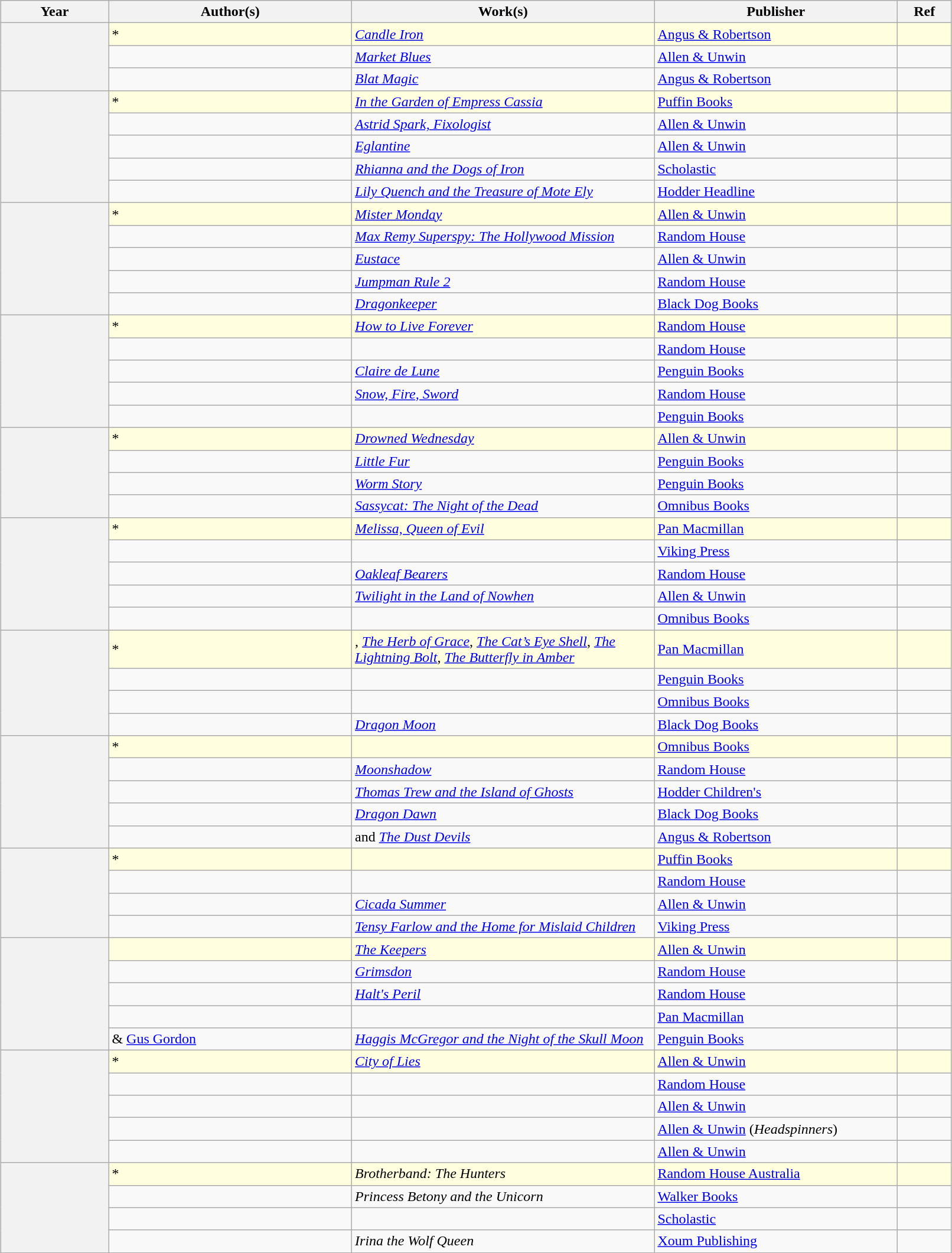<table class="sortable wikitable" style="width:85%; margin:1em auto 1em auto;">
<tr>
<th style="width:10%;">Year</th>
<th style="width:22.5%;">Author(s)</th>
<th style="width:28%;">Work(s)</th>
<th style="width:22.5%;">Publisher</th>
<th style="width:5%;" class="unsortable">Ref</th>
</tr>
<tr style="background:lightyellow;">
<th rowspan="3" style="text-align:center;"></th>
<td>*</td>
<td><em><a href='#'>Candle Iron</a></em></td>
<td><a href='#'>Angus & Robertson</a></td>
<td></td>
</tr>
<tr>
<td></td>
<td><em><a href='#'>Market Blues</a></em></td>
<td><a href='#'>Allen & Unwin</a></td>
<td></td>
</tr>
<tr>
<td></td>
<td><em><a href='#'>Blat Magic</a></em></td>
<td><a href='#'>Angus & Robertson</a></td>
<td></td>
</tr>
<tr style="background:lightyellow;">
<th rowspan="5" style="text-align:center;"></th>
<td>*</td>
<td><em><a href='#'>In the Garden of Empress Cassia</a></em></td>
<td><a href='#'>Puffin Books</a></td>
<td></td>
</tr>
<tr>
<td></td>
<td><em><a href='#'>Astrid Spark, Fixologist</a></em></td>
<td><a href='#'>Allen & Unwin</a></td>
<td></td>
</tr>
<tr>
<td></td>
<td><em><a href='#'>Eglantine</a></em></td>
<td><a href='#'>Allen & Unwin</a></td>
<td></td>
</tr>
<tr>
<td></td>
<td><em><a href='#'>Rhianna and the Dogs of Iron</a></em></td>
<td><a href='#'>Scholastic</a></td>
<td></td>
</tr>
<tr>
<td></td>
<td><em><a href='#'>Lily Quench and the Treasure of Mote Ely</a></em></td>
<td><a href='#'>Hodder Headline</a></td>
<td></td>
</tr>
<tr style="background:lightyellow;">
<th rowspan="5" style="text-align:center;"></th>
<td>*</td>
<td><em><a href='#'>Mister Monday</a></em></td>
<td><a href='#'>Allen & Unwin</a></td>
<td></td>
</tr>
<tr>
<td></td>
<td><em><a href='#'>Max Remy Superspy: The Hollywood Mission</a></em></td>
<td><a href='#'>Random House</a></td>
<td></td>
</tr>
<tr>
<td></td>
<td><em><a href='#'>Eustace</a></em></td>
<td><a href='#'>Allen & Unwin</a></td>
<td></td>
</tr>
<tr>
<td></td>
<td><em><a href='#'>Jumpman Rule 2</a></em></td>
<td><a href='#'>Random House</a></td>
<td></td>
</tr>
<tr>
<td></td>
<td><em><a href='#'>Dragonkeeper</a></em></td>
<td><a href='#'>Black Dog Books</a></td>
<td></td>
</tr>
<tr style="background:lightyellow;">
<th rowspan="5" style="text-align:center;"></th>
<td>*</td>
<td><em><a href='#'>How to Live Forever</a></em></td>
<td><a href='#'>Random House</a></td>
<td></td>
</tr>
<tr>
<td></td>
<td></td>
<td><a href='#'>Random House</a></td>
<td></td>
</tr>
<tr>
<td></td>
<td><em><a href='#'>Claire de Lune</a></em></td>
<td><a href='#'>Penguin Books</a></td>
<td></td>
</tr>
<tr>
<td></td>
<td><em><a href='#'>Snow, Fire, Sword</a></em></td>
<td><a href='#'>Random House</a></td>
<td></td>
</tr>
<tr>
<td></td>
<td></td>
<td><a href='#'>Penguin Books</a></td>
<td></td>
</tr>
<tr style="background:lightyellow;">
<th rowspan="4" style="text-align:center;"></th>
<td>*</td>
<td><em><a href='#'>Drowned Wednesday</a></em></td>
<td><a href='#'>Allen & Unwin</a></td>
<td></td>
</tr>
<tr>
<td></td>
<td><em><a href='#'>Little Fur</a></em></td>
<td><a href='#'>Penguin Books</a></td>
<td></td>
</tr>
<tr>
<td></td>
<td><em><a href='#'>Worm Story</a></em></td>
<td><a href='#'>Penguin Books</a></td>
<td></td>
</tr>
<tr>
<td></td>
<td><em><a href='#'>Sassycat: The Night of the Dead</a></em></td>
<td><a href='#'>Omnibus Books</a></td>
<td></td>
</tr>
<tr style="background:lightyellow;">
<th rowspan="5" style="text-align:center;"></th>
<td>*</td>
<td><em><a href='#'>Melissa, Queen of Evil</a></em></td>
<td><a href='#'>Pan Macmillan</a></td>
<td></td>
</tr>
<tr>
<td></td>
<td></td>
<td><a href='#'>Viking Press</a></td>
<td></td>
</tr>
<tr>
<td></td>
<td><em><a href='#'>Oakleaf Bearers</a></em></td>
<td><a href='#'>Random House</a></td>
<td></td>
</tr>
<tr>
<td></td>
<td><em><a href='#'>Twilight in the Land of Nowhen</a></em></td>
<td><a href='#'>Allen & Unwin</a></td>
<td></td>
</tr>
<tr>
<td></td>
<td></td>
<td><a href='#'>Omnibus Books</a></td>
<td></td>
</tr>
<tr style="background:lightyellow;">
<th rowspan="4" style="text-align:center;"></th>
<td>*</td>
<td>, <em><a href='#'>The Herb of Grace</a></em>, <em><a href='#'>The Cat’s Eye Shell</a></em>, <em><a href='#'>The Lightning Bolt</a></em>, <em><a href='#'>The Butterfly in Amber</a></em></td>
<td><a href='#'>Pan Macmillan</a></td>
<td></td>
</tr>
<tr>
<td></td>
<td></td>
<td><a href='#'>Penguin Books</a></td>
<td></td>
</tr>
<tr>
<td></td>
<td></td>
<td><a href='#'>Omnibus Books</a></td>
<td></td>
</tr>
<tr>
<td></td>
<td><em><a href='#'>Dragon Moon</a></em></td>
<td><a href='#'>Black Dog Books</a></td>
<td></td>
</tr>
<tr style="background:lightyellow;">
<th rowspan="5" style="text-align:center;"></th>
<td>*</td>
<td></td>
<td><a href='#'>Omnibus Books</a></td>
<td></td>
</tr>
<tr>
<td></td>
<td><em><a href='#'>Moonshadow</a></em></td>
<td><a href='#'>Random House</a></td>
<td></td>
</tr>
<tr>
<td></td>
<td><em><a href='#'>Thomas Trew and the Island of Ghosts</a></em></td>
<td><a href='#'>Hodder Children's</a></td>
<td></td>
</tr>
<tr>
<td></td>
<td><em><a href='#'>Dragon Dawn</a></em></td>
<td><a href='#'>Black Dog Books</a></td>
<td></td>
</tr>
<tr>
<td></td>
<td> and <em><a href='#'>The Dust Devils</a></em></td>
<td><a href='#'>Angus & Robertson</a></td>
<td></td>
</tr>
<tr style="background:lightyellow;">
<th rowspan="4" style="text-align:center;"></th>
<td>*</td>
<td></td>
<td><a href='#'>Puffin Books</a></td>
<td></td>
</tr>
<tr>
<td></td>
<td></td>
<td><a href='#'>Random House</a></td>
<td></td>
</tr>
<tr>
<td></td>
<td><em><a href='#'>Cicada Summer</a></em></td>
<td><a href='#'>Allen & Unwin</a></td>
<td></td>
</tr>
<tr>
<td></td>
<td><em><a href='#'>Tensy Farlow and the Home for Mislaid Children</a></em></td>
<td><a href='#'>Viking Press</a></td>
<td></td>
</tr>
<tr style="background:lightyellow;">
<th rowspan="5" style="text-align:center;"></th>
<td></td>
<td><em><a href='#'>The Keepers</a></em></td>
<td><a href='#'>Allen & Unwin</a></td>
<td></td>
</tr>
<tr>
<td></td>
<td><em><a href='#'>Grimsdon</a></em></td>
<td><a href='#'>Random House</a></td>
<td></td>
</tr>
<tr>
<td></td>
<td><em><a href='#'>Halt's Peril</a></em></td>
<td><a href='#'>Random House</a></td>
<td></td>
</tr>
<tr>
<td></td>
<td></td>
<td><a href='#'>Pan Macmillan</a></td>
<td></td>
</tr>
<tr>
<td> & <a href='#'>Gus Gordon</a></td>
<td><em><a href='#'>Haggis McGregor and the Night of the Skull Moon</a></em></td>
<td><a href='#'>Penguin Books</a></td>
<td></td>
</tr>
<tr style="background:lightyellow;">
<th rowspan="5" style="text-align:center;"></th>
<td>*</td>
<td><em><a href='#'>City of Lies</a></em></td>
<td><a href='#'>Allen & Unwin</a></td>
<td></td>
</tr>
<tr>
<td></td>
<td></td>
<td><a href='#'>Random House</a></td>
<td></td>
</tr>
<tr>
<td></td>
<td></td>
<td><a href='#'>Allen & Unwin</a></td>
<td></td>
</tr>
<tr>
<td></td>
<td></td>
<td><a href='#'>Allen & Unwin</a> (<em>Headspinners</em>)</td>
<td></td>
</tr>
<tr>
<td></td>
<td></td>
<td><a href='#'>Allen & Unwin</a></td>
<td></td>
</tr>
<tr style="background:lightyellow;">
<th rowspan="4" align="center"></th>
<td>*</td>
<td><em>Brotherband: The Hunters</em></td>
<td><a href='#'>Random House Australia</a></td>
<td></td>
</tr>
<tr>
<td></td>
<td><em>Princess Betony and the Unicorn</em></td>
<td><a href='#'>Walker Books</a></td>
<td></td>
</tr>
<tr>
<td></td>
<td><em></em></td>
<td><a href='#'>Scholastic</a></td>
<td></td>
</tr>
<tr>
<td></td>
<td><em>Irina the Wolf Queen</em></td>
<td><a href='#'>Xoum Publishing</a></td>
<td></td>
</tr>
</table>
